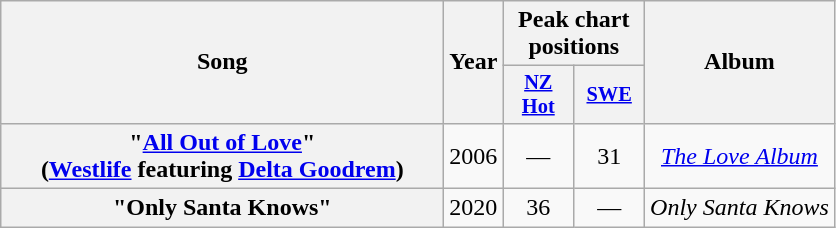<table class="wikitable plainrowheaders" style="text-align:center;">
<tr>
<th scope="colw" rowspan="2" style="width:18em;">Song</th>
<th scope="col" rowspan="2">Year</th>
<th scope="col" colspan="2">Peak chart positions</th>
<th scope="col" rowspan="2">Album</th>
</tr>
<tr>
<th scope="col" style="width:3em;font-size:85%;"><a href='#'>NZ<br>Hot</a><br></th>
<th scope="col" style="width:3em;font-size:85%;"><a href='#'>SWE</a><br></th>
</tr>
<tr>
<th scope="row">"<a href='#'>All Out of Love</a>"<br><span>(<a href='#'>Westlife</a> featuring <a href='#'>Delta Goodrem</a>)</span></th>
<td>2006</td>
<td>—</td>
<td>31</td>
<td><em><a href='#'>The Love Album</a></em></td>
</tr>
<tr>
<th scope="row">"Only Santa Knows"</th>
<td>2020</td>
<td>36</td>
<td>—</td>
<td><em>Only Santa Knows</em></td>
</tr>
</table>
